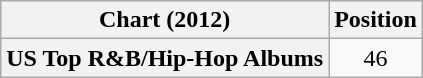<table class="wikitable plainrowheaders">
<tr>
<th scope="col">Chart (2012)</th>
<th scope="col">Position</th>
</tr>
<tr>
<th scope="row">US Top R&B/Hip-Hop Albums</th>
<td align="center">46</td>
</tr>
</table>
